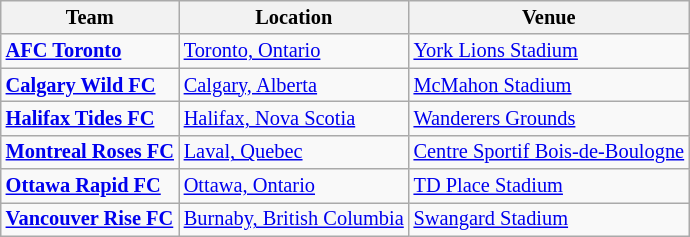<table class="wikitable" style="font-size:85%">
<tr>
<th>Team</th>
<th>Location</th>
<th>Venue</th>
</tr>
<tr>
<td><strong><a href='#'>AFC Toronto</a></strong></td>
<td><a href='#'>Toronto, Ontario</a></td>
<td><a href='#'>York Lions Stadium</a></td>
</tr>
<tr>
<td><strong><a href='#'>Calgary Wild FC</a></strong></td>
<td><a href='#'>Calgary, Alberta</a></td>
<td><a href='#'>McMahon Stadium</a></td>
</tr>
<tr>
<td><strong><a href='#'>Halifax Tides FC</a></strong></td>
<td><a href='#'>Halifax, Nova Scotia</a></td>
<td><a href='#'>Wanderers Grounds</a></td>
</tr>
<tr>
<td><strong><a href='#'>Montreal Roses FC</a></strong></td>
<td><a href='#'>Laval, Quebec</a></td>
<td><a href='#'>Centre Sportif Bois-de-Boulogne</a></td>
</tr>
<tr>
<td><strong><a href='#'>Ottawa Rapid FC</a></strong></td>
<td><a href='#'>Ottawa, Ontario</a></td>
<td><a href='#'>TD Place Stadium</a></td>
</tr>
<tr>
<td><strong><a href='#'>Vancouver Rise FC</a></strong></td>
<td><a href='#'>Burnaby, British Columbia</a></td>
<td><a href='#'>Swangard Stadium</a></td>
</tr>
</table>
